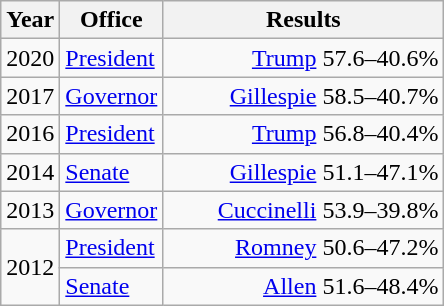<table class=wikitable>
<tr>
<th width="30">Year</th>
<th width="60">Office</th>
<th width="180">Results</th>
</tr>
<tr>
<td>2020</td>
<td><a href='#'>President</a></td>
<td align="right" ><a href='#'>Trump</a> 57.6–40.6%</td>
</tr>
<tr>
<td>2017</td>
<td><a href='#'>Governor</a></td>
<td align="right" ><a href='#'>Gillespie</a> 58.5–40.7%</td>
</tr>
<tr>
<td>2016</td>
<td><a href='#'>President</a></td>
<td align="right" ><a href='#'>Trump</a> 56.8–40.4%</td>
</tr>
<tr>
<td>2014</td>
<td><a href='#'>Senate</a></td>
<td align="right" ><a href='#'>Gillespie</a> 51.1–47.1%</td>
</tr>
<tr>
<td>2013</td>
<td><a href='#'>Governor</a></td>
<td align="right" ><a href='#'>Cuccinelli</a> 53.9–39.8%</td>
</tr>
<tr>
<td rowspan="2">2012</td>
<td><a href='#'>President</a></td>
<td align="right" ><a href='#'>Romney</a> 50.6–47.2%</td>
</tr>
<tr>
<td><a href='#'>Senate</a></td>
<td align="right" ><a href='#'>Allen</a> 51.6–48.4%</td>
</tr>
</table>
